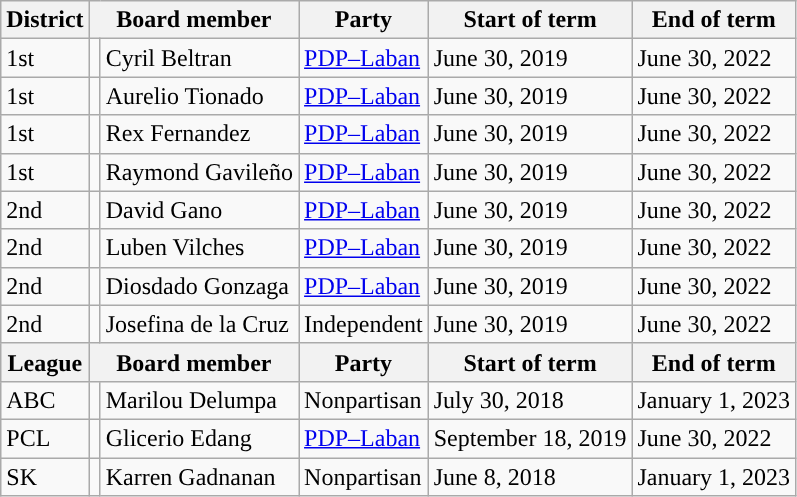<table class="wikitable">
<tr>
<th>District</th>
<th colspan="2">Board member</th>
<th>Party</th>
<th>Start of term</th>
<th>End of term</th>
</tr>
<tr>
<td>1st</td>
<td></td>
<td>Cyril Beltran</td>
<td><a href='#'>PDP–Laban</a></td>
<td>June 30, 2019</td>
<td>June 30, 2022</td>
</tr>
<tr>
<td>1st</td>
<td></td>
<td>Aurelio Tionado</td>
<td><a href='#'>PDP–Laban</a></td>
<td>June 30, 2019</td>
<td>June 30, 2022</td>
</tr>
<tr>
<td>1st</td>
<td></td>
<td>Rex Fernandez</td>
<td><a href='#'>PDP–Laban</a></td>
<td>June 30, 2019</td>
<td>June 30, 2022</td>
</tr>
<tr>
<td>1st</td>
<td></td>
<td>Raymond Gavileño</td>
<td><a href='#'>PDP–Laban</a></td>
<td>June 30, 2019</td>
<td>June 30, 2022</td>
</tr>
<tr>
<td>2nd</td>
<td></td>
<td>David Gano</td>
<td><a href='#'>PDP–Laban</a></td>
<td>June 30, 2019</td>
<td>June 30, 2022</td>
</tr>
<tr>
<td>2nd</td>
<td></td>
<td>Luben Vilches</td>
<td><a href='#'>PDP–Laban</a></td>
<td>June 30, 2019</td>
<td>June 30, 2022</td>
</tr>
<tr>
<td>2nd</td>
<td></td>
<td>Diosdado Gonzaga</td>
<td><a href='#'>PDP–Laban</a></td>
<td>June 30, 2019</td>
<td>June 30, 2022</td>
</tr>
<tr>
<td>2nd</td>
<td></td>
<td>Josefina de la Cruz</td>
<td>Independent</td>
<td>June 30, 2019</td>
<td>June 30, 2022</td>
</tr>
<tr>
<th>League</th>
<th colspan="2">Board member</th>
<th>Party</th>
<th>Start of term</th>
<th>End of term</th>
</tr>
<tr>
<td>ABC</td>
<td></td>
<td>Marilou Delumpa</td>
<td>Nonpartisan</td>
<td>July 30, 2018</td>
<td>January 1, 2023</td>
</tr>
<tr>
<td>PCL</td>
<td></td>
<td>Glicerio Edang</td>
<td><a href='#'>PDP–Laban</a></td>
<td>September 18, 2019</td>
<td>June 30, 2022</td>
</tr>
<tr>
<td>SK</td>
<td></td>
<td>Karren Gadnanan</td>
<td>Nonpartisan</td>
<td>June 8, 2018</td>
<td>January 1, 2023</td>
</tr>
</table>
